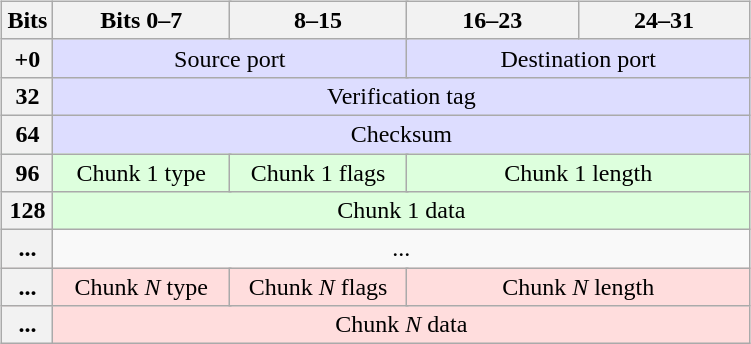<table align="right" width="40%">
<tr>
<td><br><table class="wikitable" style="margin: 0 auto; text-align: center; white-space: nowrap">
<tr>
<th>Bits</th>
<th colspan="8" width="24%">Bits 0–7</th>
<th colspan="8" width="24%">8–15</th>
<th colspan="8" width="24%">16–23</th>
<th colspan="8" width="24%">24–31</th>
</tr>
<tr style="background-color: #ddddff">
<th>+0</th>
<td colspan="16" style="text-align: center">Source port</td>
<td colspan="16" style="text-align: center">Destination port</td>
</tr>
<tr style="background-color: #ddddff">
<th>32</th>
<td colspan="32" style="text-align: center">Verification tag</td>
</tr>
<tr style="background-color: #ddddff">
<th>64</th>
<td colspan="32" style="text-align: center">Checksum</td>
</tr>
<tr style="background-color: #ddffdd">
<th>96</th>
<td style="text-align: center" colspan="8">Chunk 1 type</td>
<td style="text-align: center" colspan="8">Chunk 1 flags</td>
<td colspan="16" style="text-align: center">Chunk 1 length</td>
</tr>
<tr style="background-color: #ddffdd">
<th>128</th>
<td colspan="32" style="text-align: center">Chunk 1 data</td>
</tr>
<tr>
<th>...</th>
<td colspan="32" style="text-align: center">...</td>
</tr>
<tr style="background-color: #ffdddd">
<th>...</th>
<td style="text-align: center" colspan="8">Chunk <em>N</em> type</td>
<td style="text-align: center" colspan="8">Chunk <em>N</em> flags</td>
<td colspan="16" style="text-align: center">Chunk <em>N</em> length</td>
</tr>
<tr style="background-color: #ffdddd">
<th>...</th>
<td colspan="32" style="text-align: center">Chunk <em>N</em> data</td>
</tr>
</table>
</td>
</tr>
</table>
